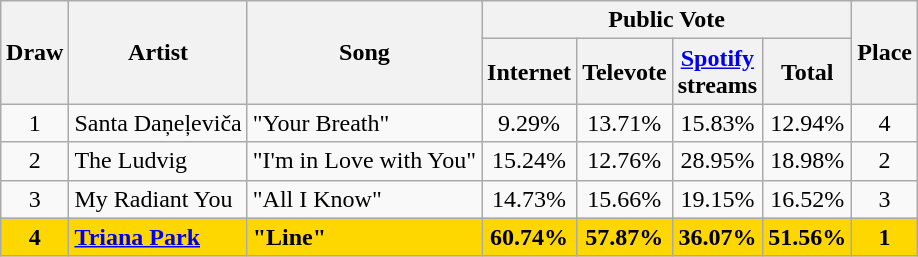<table class="sortable wikitable" style="margin: 1em auto 1em auto; text-align:center;">
<tr>
<th rowspan="2">Draw</th>
<th rowspan="2">Artist</th>
<th rowspan="2">Song</th>
<th colspan="4" class="unsortable">Public Vote</th>
<th rowspan="2">Place</th>
</tr>
<tr>
<th>Internet</th>
<th>Televote</th>
<th><a href='#'>Spotify</a><br>streams</th>
<th>Total</th>
</tr>
<tr>
<td>1</td>
<td align="left">Santa Daņeļeviča</td>
<td align="left">"Your Breath"</td>
<td>9.29%</td>
<td>13.71%</td>
<td>15.83%</td>
<td>12.94%</td>
<td>4</td>
</tr>
<tr>
<td>2</td>
<td align="left" data-sort-value="Ludvig, The">The Ludvig</td>
<td align="left">"I'm in Love with You"</td>
<td>15.24%</td>
<td>12.76%</td>
<td>28.95%</td>
<td>18.98%</td>
<td>2</td>
</tr>
<tr>
<td>3</td>
<td align="left">My Radiant You</td>
<td align="left">"All I Know"</td>
<td>14.73%</td>
<td>15.66%</td>
<td>19.15%</td>
<td>16.52%</td>
<td>3</td>
</tr>
<tr style="font-weight:bold; background:gold;">
<td>4</td>
<td align="left"><a href='#'>Triana Park</a></td>
<td align="left">"Line"</td>
<td>60.74%</td>
<td>57.87%</td>
<td>36.07%</td>
<td>51.56%</td>
<td>1</td>
</tr>
</table>
